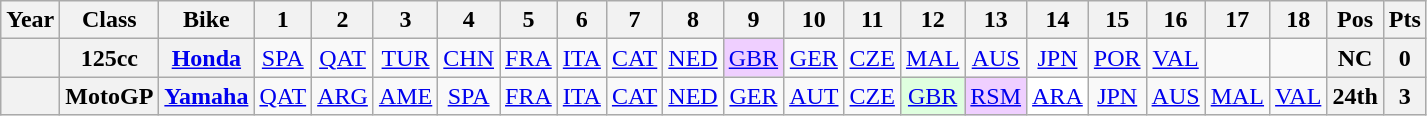<table class="wikitable" style="text-align:center;">
<tr>
<th>Year</th>
<th>Class</th>
<th>Bike</th>
<th>1</th>
<th>2</th>
<th>3</th>
<th>4</th>
<th>5</th>
<th>6</th>
<th>7</th>
<th>8</th>
<th>9</th>
<th>10</th>
<th>11</th>
<th>12</th>
<th>13</th>
<th>14</th>
<th>15</th>
<th>16</th>
<th>17</th>
<th>18</th>
<th>Pos</th>
<th>Pts</th>
</tr>
<tr>
<th></th>
<th>125cc</th>
<th><a href='#'>Honda</a></th>
<td><a href='#'>SPA</a></td>
<td><a href='#'>QAT</a></td>
<td><a href='#'>TUR</a></td>
<td><a href='#'>CHN</a></td>
<td><a href='#'>FRA</a></td>
<td><a href='#'>ITA</a></td>
<td><a href='#'>CAT</a></td>
<td><a href='#'>NED</a></td>
<td style="background:#EFCFFF;"><a href='#'>GBR</a><br></td>
<td><a href='#'>GER</a></td>
<td><a href='#'>CZE</a></td>
<td><a href='#'>MAL</a></td>
<td><a href='#'>AUS</a></td>
<td><a href='#'>JPN</a></td>
<td><a href='#'>POR</a></td>
<td><a href='#'>VAL</a></td>
<td></td>
<td></td>
<th>NC</th>
<th>0</th>
</tr>
<tr>
<th></th>
<th>MotoGP</th>
<th><a href='#'>Yamaha</a></th>
<td><a href='#'>QAT</a></td>
<td><a href='#'>ARG</a></td>
<td><a href='#'>AME</a></td>
<td><a href='#'>SPA</a></td>
<td><a href='#'>FRA</a></td>
<td><a href='#'>ITA</a></td>
<td><a href='#'>CAT</a></td>
<td><a href='#'>NED</a></td>
<td><a href='#'>GER</a></td>
<td><a href='#'>AUT</a></td>
<td><a href='#'>CZE</a></td>
<td style="background:#DFFFDF;"><a href='#'>GBR</a><br></td>
<td style="background:#EFCFFF;"><a href='#'>RSM</a><br></td>
<td style="background:#FFFFFF;"><a href='#'>ARA</a><br></td>
<td><a href='#'>JPN</a></td>
<td><a href='#'>AUS</a></td>
<td><a href='#'>MAL</a></td>
<td><a href='#'>VAL</a></td>
<th>24th</th>
<th>3</th>
</tr>
</table>
